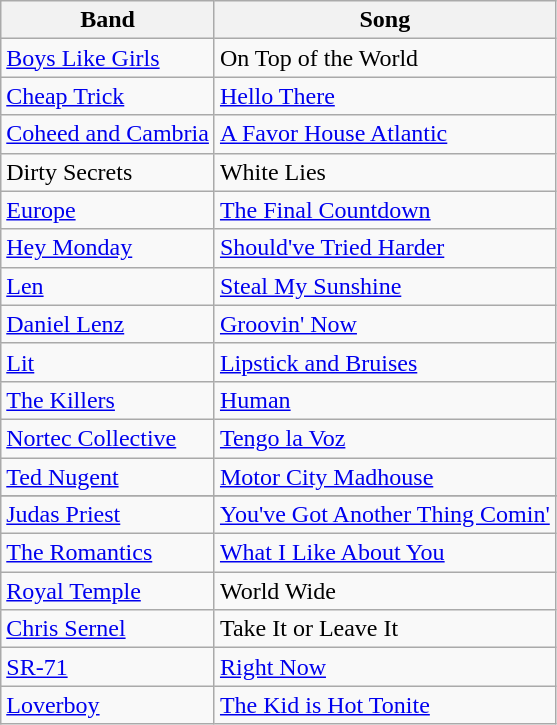<table class="wikitable">
<tr>
<th>Band</th>
<th>Song</th>
</tr>
<tr>
<td><a href='#'>Boys Like Girls</a></td>
<td>On Top of the World</td>
</tr>
<tr>
<td><a href='#'>Cheap Trick</a></td>
<td><a href='#'>Hello There</a></td>
</tr>
<tr>
<td><a href='#'>Coheed and Cambria</a></td>
<td><a href='#'>A Favor House Atlantic</a></td>
</tr>
<tr>
<td>Dirty Secrets</td>
<td>White Lies</td>
</tr>
<tr>
<td><a href='#'>Europe</a></td>
<td><a href='#'>The Final Countdown</a></td>
</tr>
<tr>
<td><a href='#'>Hey Monday</a></td>
<td><a href='#'>Should've Tried Harder</a></td>
</tr>
<tr>
<td><a href='#'>Len</a></td>
<td><a href='#'>Steal My Sunshine</a></td>
</tr>
<tr>
<td><a href='#'>Daniel Lenz</a></td>
<td><a href='#'>Groovin' Now</a></td>
</tr>
<tr>
<td><a href='#'>Lit</a></td>
<td><a href='#'>Lipstick and Bruises</a></td>
</tr>
<tr>
<td><a href='#'>The Killers</a></td>
<td><a href='#'>Human</a></td>
</tr>
<tr>
<td><a href='#'>Nortec Collective</a></td>
<td><a href='#'>Tengo la Voz</a></td>
</tr>
<tr>
<td><a href='#'>Ted Nugent</a></td>
<td><a href='#'>Motor City Madhouse</a></td>
</tr>
<tr>
</tr>
<tr>
<td><a href='#'>Judas Priest</a></td>
<td><a href='#'>You've Got Another Thing Comin'</a></td>
</tr>
<tr>
<td><a href='#'>The Romantics</a></td>
<td><a href='#'>What I Like About You</a></td>
</tr>
<tr>
<td><a href='#'>Royal Temple</a></td>
<td>World Wide</td>
</tr>
<tr>
<td><a href='#'>Chris Sernel</a></td>
<td>Take It or Leave It</td>
</tr>
<tr>
<td><a href='#'>SR-71</a></td>
<td><a href='#'>Right Now</a></td>
</tr>
<tr>
<td><a href='#'>Loverboy</a></td>
<td><a href='#'>The Kid is Hot Tonite</a></td>
</tr>
</table>
